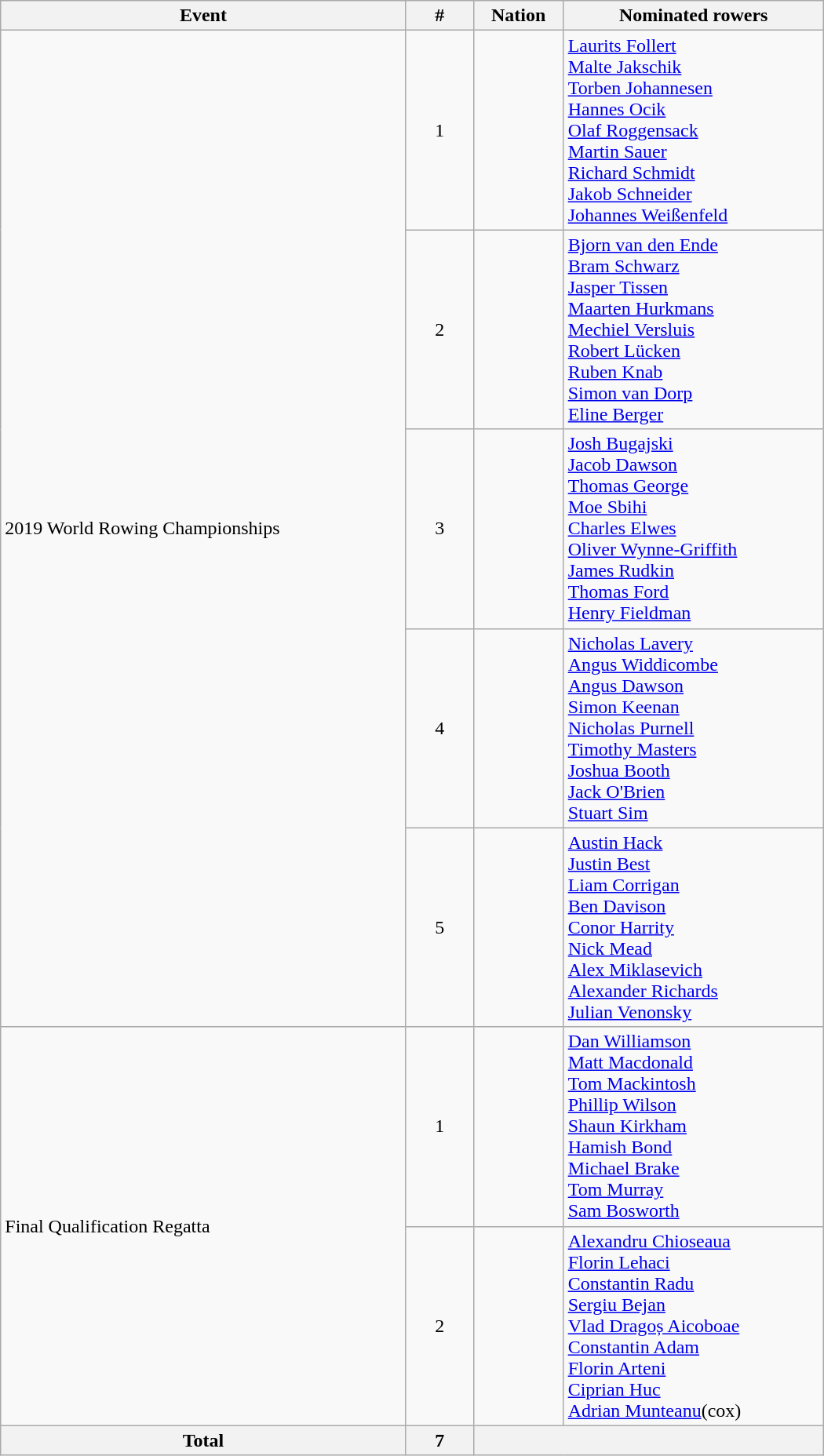<table class="wikitable"  style="width:700px; text-align:center;">
<tr>
<th>Event</th>
<th width=50>#</th>
<th>Nation</th>
<th>Nominated rowers</th>
</tr>
<tr>
<td rowspan=5 align=left>2019 World Rowing Championships</td>
<td>1</td>
<td align=left></td>
<td align=left><a href='#'>Laurits Follert</a><br><a href='#'>Malte Jakschik</a><br><a href='#'>Torben Johannesen</a><br><a href='#'>Hannes Ocik</a><br><a href='#'>Olaf Roggensack</a><br><a href='#'>Martin Sauer</a><br><a href='#'>Richard Schmidt</a><br><a href='#'>Jakob Schneider</a><br><a href='#'>Johannes Weißenfeld</a></td>
</tr>
<tr>
<td>2</td>
<td align=left></td>
<td align=left><a href='#'>Bjorn van den Ende</a><br><a href='#'>Bram Schwarz</a><br><a href='#'>Jasper Tissen</a><br><a href='#'>Maarten Hurkmans</a><br><a href='#'>Mechiel Versluis</a><br><a href='#'>Robert Lücken</a><br><a href='#'>Ruben Knab</a><br><a href='#'>Simon van Dorp</a><br><a href='#'>Eline Berger</a></td>
</tr>
<tr>
<td>3</td>
<td align=left></td>
<td align=left><a href='#'>Josh Bugajski</a><br><a href='#'>Jacob Dawson</a><br><a href='#'>Thomas George</a><br><a href='#'>Moe Sbihi</a><br><a href='#'>Charles Elwes</a><br><a href='#'>Oliver Wynne-Griffith</a><br><a href='#'>James Rudkin</a><br><a href='#'>Thomas Ford</a><br><a href='#'>Henry Fieldman</a></td>
</tr>
<tr>
<td>4</td>
<td align=left></td>
<td align=left><a href='#'>Nicholas Lavery</a><br><a href='#'>Angus Widdicombe</a><br><a href='#'>Angus Dawson</a><br><a href='#'>Simon Keenan</a><br><a href='#'>Nicholas Purnell</a><br><a href='#'>Timothy Masters</a><br><a href='#'>Joshua Booth</a><br><a href='#'>Jack O'Brien</a><br><a href='#'>Stuart Sim</a></td>
</tr>
<tr>
<td>5</td>
<td align=left></td>
<td align=left><a href='#'>Austin Hack</a><br><a href='#'>Justin Best</a><br><a href='#'>Liam Corrigan</a><br><a href='#'>Ben Davison</a><br><a href='#'>Conor Harrity</a><br><a href='#'>Nick Mead</a><br><a href='#'>Alex Miklasevich</a><br><a href='#'>Alexander Richards</a><br><a href='#'>Julian Venonsky</a></td>
</tr>
<tr>
<td rowspan=2 align=left>Final Qualification Regatta</td>
<td>1</td>
<td align=left></td>
<td align=left><a href='#'>Dan Williamson</a><br><a href='#'>Matt Macdonald</a><br><a href='#'>Tom Mackintosh</a><br><a href='#'>Phillip Wilson</a><br><a href='#'>Shaun Kirkham</a><br><a href='#'>Hamish Bond</a><br><a href='#'>Michael Brake</a><br><a href='#'>Tom Murray</a><br><a href='#'>Sam Bosworth</a></td>
</tr>
<tr>
<td>2</td>
<td align=left></td>
<td align=left><a href='#'>Alexandru Chioseaua</a><br><a href='#'>Florin Lehaci</a><br><a href='#'>Constantin Radu</a><br><a href='#'>Sergiu Bejan</a><br><a href='#'>Vlad Dragoș Aicoboae</a><br><a href='#'>Constantin Adam</a><br><a href='#'>Florin Arteni</a><br><a href='#'>Ciprian Huc</a><br><a href='#'>Adrian Munteanu</a>(cox)</td>
</tr>
<tr>
<th>Total</th>
<th>7</th>
<th colspan=2></th>
</tr>
</table>
